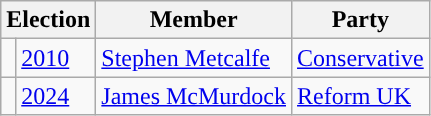<table class="wikitable">
<tr>
<th colspan="2">Election</th>
<th>Member</th>
<th>Party</th>
</tr>
<tr>
<td style="color:inherit;background-color: "></td>
<td><a href='#'>2010</a></td>
<td><a href='#'>Stephen Metcalfe</a></td>
<td><a href='#'>Conservative</a></td>
</tr>
<tr>
<td style="color:inherit;background-color: "></td>
<td><a href='#'>2024</a></td>
<td><a href='#'>James McMurdock</a></td>
<td><a href='#'>Reform UK</a></td>
</tr>
</table>
